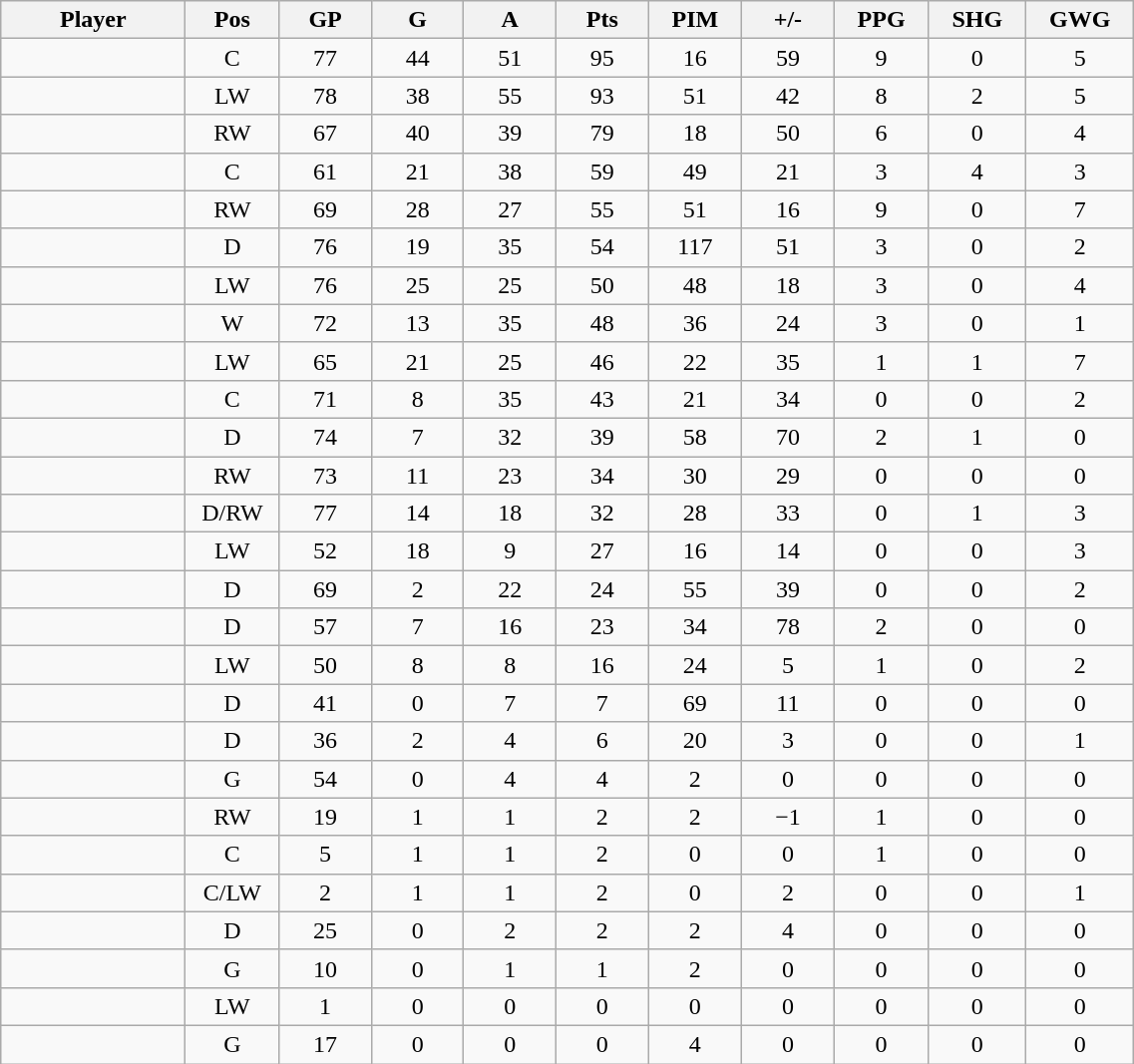<table class="wikitable sortable" width="60%">
<tr ALIGN="center">
<th bgcolor="#DDDDFF" width="10%">Player</th>
<th bgcolor="#DDDDFF" width="3%" title="Position">Pos</th>
<th bgcolor="#DDDDFF" width="5%" title="Games played">GP</th>
<th bgcolor="#DDDDFF" width="5%" title="Goals">G</th>
<th bgcolor="#DDDDFF" width="5%" title="Assists">A</th>
<th bgcolor="#DDDDFF" width="5%" title="Points">Pts</th>
<th bgcolor="#DDDDFF" width="5%" title="Penalties in Minutes">PIM</th>
<th bgcolor="#DDDDFF" width="5%" title="Plus/Minus">+/-</th>
<th bgcolor="#DDDDFF" width="5%" title="Power Play Goals">PPG</th>
<th bgcolor="#DDDDFF" width="5%" title="Short-handed Goals">SHG</th>
<th bgcolor="#DDDDFF" width="5%" title="Game-winning Goals">GWG</th>
</tr>
<tr align="center">
<td align="right"></td>
<td>C</td>
<td>77</td>
<td>44</td>
<td>51</td>
<td>95</td>
<td>16</td>
<td>59</td>
<td>9</td>
<td>0</td>
<td>5</td>
</tr>
<tr align="center">
<td align="right"></td>
<td>LW</td>
<td>78</td>
<td>38</td>
<td>55</td>
<td>93</td>
<td>51</td>
<td>42</td>
<td>8</td>
<td>2</td>
<td>5</td>
</tr>
<tr align="center">
<td align="right"></td>
<td>RW</td>
<td>67</td>
<td>40</td>
<td>39</td>
<td>79</td>
<td>18</td>
<td>50</td>
<td>6</td>
<td>0</td>
<td>4</td>
</tr>
<tr align="center">
<td align="right"></td>
<td>C</td>
<td>61</td>
<td>21</td>
<td>38</td>
<td>59</td>
<td>49</td>
<td>21</td>
<td>3</td>
<td>4</td>
<td>3</td>
</tr>
<tr align="center">
<td align="right"></td>
<td>RW</td>
<td>69</td>
<td>28</td>
<td>27</td>
<td>55</td>
<td>51</td>
<td>16</td>
<td>9</td>
<td>0</td>
<td>7</td>
</tr>
<tr align="center">
<td align="right"></td>
<td>D</td>
<td>76</td>
<td>19</td>
<td>35</td>
<td>54</td>
<td>117</td>
<td>51</td>
<td>3</td>
<td>0</td>
<td>2</td>
</tr>
<tr align="center">
<td align="right"></td>
<td>LW</td>
<td>76</td>
<td>25</td>
<td>25</td>
<td>50</td>
<td>48</td>
<td>18</td>
<td>3</td>
<td>0</td>
<td>4</td>
</tr>
<tr align="center">
<td align="right"></td>
<td>W</td>
<td>72</td>
<td>13</td>
<td>35</td>
<td>48</td>
<td>36</td>
<td>24</td>
<td>3</td>
<td>0</td>
<td>1</td>
</tr>
<tr align="center">
<td align="right"></td>
<td>LW</td>
<td>65</td>
<td>21</td>
<td>25</td>
<td>46</td>
<td>22</td>
<td>35</td>
<td>1</td>
<td>1</td>
<td>7</td>
</tr>
<tr align="center">
<td align="right"></td>
<td>C</td>
<td>71</td>
<td>8</td>
<td>35</td>
<td>43</td>
<td>21</td>
<td>34</td>
<td>0</td>
<td>0</td>
<td>2</td>
</tr>
<tr align="center">
<td align="right"></td>
<td>D</td>
<td>74</td>
<td>7</td>
<td>32</td>
<td>39</td>
<td>58</td>
<td>70</td>
<td>2</td>
<td>1</td>
<td>0</td>
</tr>
<tr align="center">
<td align="right"></td>
<td>RW</td>
<td>73</td>
<td>11</td>
<td>23</td>
<td>34</td>
<td>30</td>
<td>29</td>
<td>0</td>
<td>0</td>
<td>0</td>
</tr>
<tr align="center">
<td align="right"></td>
<td>D/RW</td>
<td>77</td>
<td>14</td>
<td>18</td>
<td>32</td>
<td>28</td>
<td>33</td>
<td>0</td>
<td>1</td>
<td>3</td>
</tr>
<tr align="center">
<td align="right"></td>
<td>LW</td>
<td>52</td>
<td>18</td>
<td>9</td>
<td>27</td>
<td>16</td>
<td>14</td>
<td>0</td>
<td>0</td>
<td>3</td>
</tr>
<tr align="center">
<td align="right"></td>
<td>D</td>
<td>69</td>
<td>2</td>
<td>22</td>
<td>24</td>
<td>55</td>
<td>39</td>
<td>0</td>
<td>0</td>
<td>2</td>
</tr>
<tr align="center">
<td align="right"></td>
<td>D</td>
<td>57</td>
<td>7</td>
<td>16</td>
<td>23</td>
<td>34</td>
<td>78</td>
<td>2</td>
<td>0</td>
<td>0</td>
</tr>
<tr align="center">
<td align="right"></td>
<td>LW</td>
<td>50</td>
<td>8</td>
<td>8</td>
<td>16</td>
<td>24</td>
<td>5</td>
<td>1</td>
<td>0</td>
<td>2</td>
</tr>
<tr align="center">
<td align="right"></td>
<td>D</td>
<td>41</td>
<td>0</td>
<td>7</td>
<td>7</td>
<td>69</td>
<td>11</td>
<td>0</td>
<td>0</td>
<td>0</td>
</tr>
<tr align="center">
<td align="right"></td>
<td>D</td>
<td>36</td>
<td>2</td>
<td>4</td>
<td>6</td>
<td>20</td>
<td>3</td>
<td>0</td>
<td>0</td>
<td>1</td>
</tr>
<tr align="center">
<td align="right"></td>
<td>G</td>
<td>54</td>
<td>0</td>
<td>4</td>
<td>4</td>
<td>2</td>
<td>0</td>
<td>0</td>
<td>0</td>
<td>0</td>
</tr>
<tr align="center">
<td align="right"></td>
<td>RW</td>
<td>19</td>
<td>1</td>
<td>1</td>
<td>2</td>
<td>2</td>
<td>−1</td>
<td>1</td>
<td>0</td>
<td>0</td>
</tr>
<tr align="center">
<td align="right"></td>
<td>C</td>
<td>5</td>
<td>1</td>
<td>1</td>
<td>2</td>
<td>0</td>
<td>0</td>
<td>1</td>
<td>0</td>
<td>0</td>
</tr>
<tr align="center">
<td align="right"></td>
<td>C/LW</td>
<td>2</td>
<td>1</td>
<td>1</td>
<td>2</td>
<td>0</td>
<td>2</td>
<td>0</td>
<td>0</td>
<td>1</td>
</tr>
<tr align="center">
<td align="right"></td>
<td>D</td>
<td>25</td>
<td>0</td>
<td>2</td>
<td>2</td>
<td>2</td>
<td>4</td>
<td>0</td>
<td>0</td>
<td>0</td>
</tr>
<tr align="center">
<td align="right"></td>
<td>G</td>
<td>10</td>
<td>0</td>
<td>1</td>
<td>1</td>
<td>2</td>
<td>0</td>
<td>0</td>
<td>0</td>
<td>0</td>
</tr>
<tr align="center">
<td align="right"></td>
<td>LW</td>
<td>1</td>
<td>0</td>
<td>0</td>
<td>0</td>
<td>0</td>
<td>0</td>
<td>0</td>
<td>0</td>
<td>0</td>
</tr>
<tr align="center">
<td align="right"></td>
<td>G</td>
<td>17</td>
<td>0</td>
<td>0</td>
<td>0</td>
<td>4</td>
<td>0</td>
<td>0</td>
<td>0</td>
<td>0</td>
</tr>
</table>
